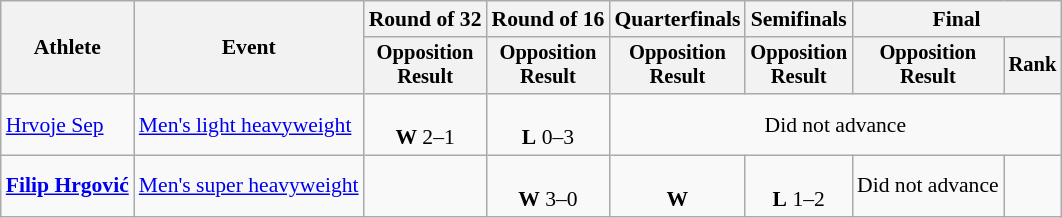<table class="wikitable" style="font-size:90%">
<tr>
<th rowspan=2>Athlete</th>
<th rowspan=2>Event</th>
<th>Round of 32</th>
<th>Round of 16</th>
<th>Quarterfinals</th>
<th>Semifinals</th>
<th colspan=2>Final</th>
</tr>
<tr style="font-size:95%">
<th>Opposition<br>Result</th>
<th>Opposition<br>Result</th>
<th>Opposition<br>Result</th>
<th>Opposition<br>Result</th>
<th>Opposition<br>Result</th>
<th>Rank</th>
</tr>
<tr align=center>
<td align=left><a href='#'>Hrvoje Sep</a></td>
<td align=left><a href='#'>Men's light heavyweight</a></td>
<td><br><strong>W</strong> 2–1</td>
<td><br><strong>L</strong> 0–3</td>
<td colspan=4>Did not advance</td>
</tr>
<tr align=center>
<td align=left><strong><a href='#'>Filip Hrgović</a></strong></td>
<td align=left><a href='#'>Men's super heavyweight</a></td>
<td></td>
<td><br><strong>W</strong> 3–0</td>
<td><br><strong>W</strong> </td>
<td><br><strong>L</strong> 1–2</td>
<td>Did not advance</td>
<td></td>
</tr>
</table>
